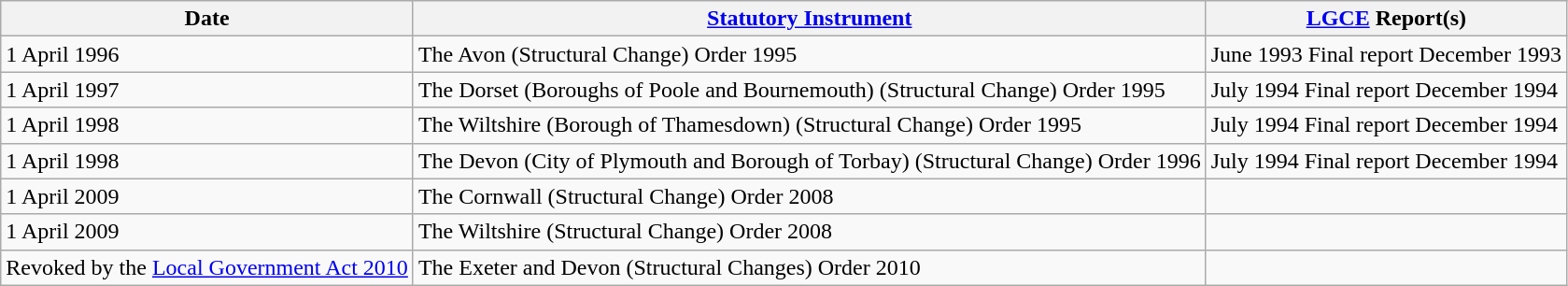<table class="wikitable sortable">
<tr>
<th>Date</th>
<th><a href='#'>Statutory Instrument</a></th>
<th><a href='#'>LGCE</a> Report(s)</th>
</tr>
<tr>
<td>1 April 1996</td>
<td>The Avon (Structural Change) Order 1995</td>
<td> June 1993 Final report December 1993</td>
</tr>
<tr>
<td>1 April 1997</td>
<td>The Dorset (Boroughs of Poole and Bournemouth) (Structural Change) Order 1995</td>
<td> July 1994 Final report December 1994</td>
</tr>
<tr>
<td>1 April 1998</td>
<td>The Wiltshire (Borough of Thamesdown) (Structural Change) Order 1995</td>
<td> July 1994 Final report December 1994</td>
</tr>
<tr>
<td>1 April 1998</td>
<td>The Devon (City of Plymouth and Borough of Torbay) (Structural Change) Order 1996</td>
<td> July 1994 Final report December 1994</td>
</tr>
<tr>
<td>1 April 2009</td>
<td>The Cornwall (Structural Change) Order 2008</td>
<td></td>
</tr>
<tr>
<td>1 April 2009</td>
<td>The Wiltshire (Structural Change) Order 2008</td>
<td></td>
</tr>
<tr>
<td>Revoked by the <a href='#'>Local Government Act 2010</a></td>
<td>The Exeter and Devon (Structural Changes) Order 2010</td>
<td></td>
</tr>
</table>
